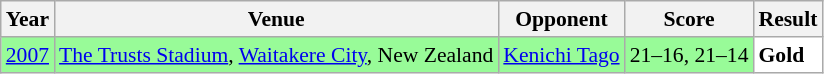<table class="sortable wikitable" style="font-size: 90%">
<tr>
<th>Year</th>
<th>Venue</th>
<th>Opponent</th>
<th>Score</th>
<th>Result</th>
</tr>
<tr style="background:#98FB98">
<td align="center"><a href='#'>2007</a></td>
<td align="left"><a href='#'>The Trusts Stadium</a>, <a href='#'>Waitakere City</a>, New Zealand</td>
<td align="left"> <a href='#'>Kenichi Tago</a></td>
<td align="left">21–16, 21–14</td>
<td style="text-align:left; background:white"> <strong>Gold</strong></td>
</tr>
</table>
